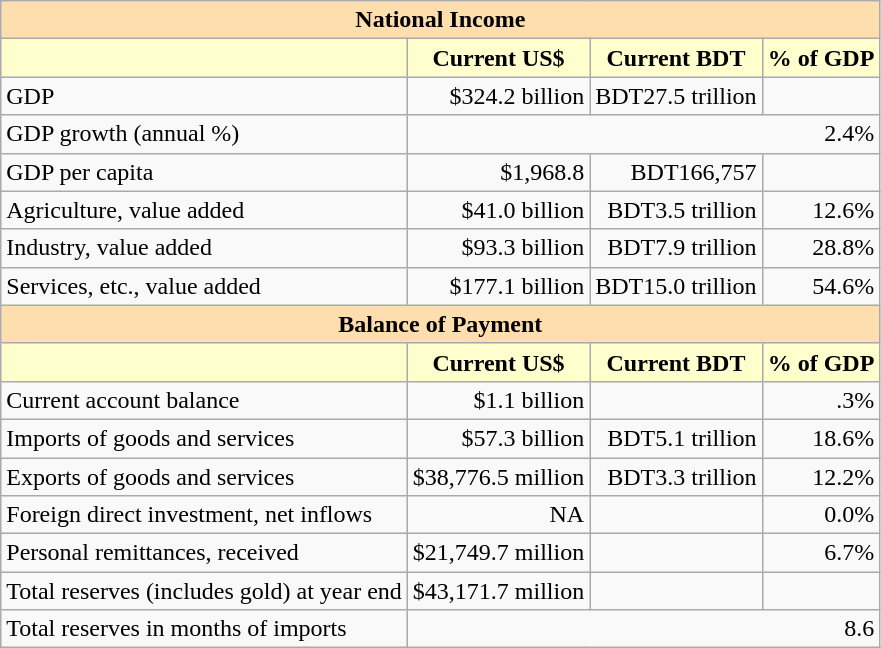<table class="wikitable">
<tr>
<th colspan="4" style="background: #ffdead;">National Income</th>
</tr>
<tr>
<th style="background: #ffffcd;"></th>
<th style="background: #ffffcd;">Current US$</th>
<th style="background: #ffffcd;">Current BDT</th>
<th style="background: #ffffcd;">% of GDP</th>
</tr>
<tr>
<td>GDP</td>
<td style="text-align: right;">$324.2 billion</td>
<td style="text-align: right;">BDT27.5 trillion</td>
<td style="text-align: right;"></td>
</tr>
<tr>
<td>GDP growth (annual %)</td>
<td colspan="3"  style="text-align: right;">2.4%</td>
</tr>
<tr>
<td>GDP per capita</td>
<td style="text-align: right;">$1,968.8</td>
<td style="text-align: right;">BDT166,757</td>
<td style="text-align: right;"></td>
</tr>
<tr>
<td>Agriculture, value added</td>
<td style="text-align: right;">$41.0 billion</td>
<td style="text-align: right;">BDT3.5 trillion</td>
<td style="text-align: right;">12.6%</td>
</tr>
<tr>
<td>Industry, value added</td>
<td style="text-align: right;">$93.3 billion</td>
<td style="text-align: right;">BDT7.9 trillion</td>
<td style="text-align: right;">28.8%</td>
</tr>
<tr>
<td>Services, etc., value added</td>
<td style="text-align: right;">$177.1 billion</td>
<td style="text-align: right;">BDT15.0 trillion</td>
<td style="text-align: right;">54.6%</td>
</tr>
<tr>
<th colspan="4" style="background: #ffdead;">Balance of Payment</th>
</tr>
<tr>
<th style="background: #ffffcd;"></th>
<th style="background: #ffffcd;">Current US$</th>
<th style="background: #ffffcd;">Current BDT</th>
<th style="background: #ffffcd;">% of GDP</th>
</tr>
<tr>
<td>Current account balance</td>
<td style="text-align: right;">$1.1 billion</td>
<td style="text-align: right;"></td>
<td style="text-align: right;">.3%</td>
</tr>
<tr>
<td>Imports of goods and services</td>
<td style="text-align: right;">$57.3 billion</td>
<td style="text-align: right;">BDT5.1 trillion</td>
<td style="text-align: right;">18.6%</td>
</tr>
<tr>
<td>Exports of goods and services</td>
<td style="text-align: right;">$38,776.5 million</td>
<td style="text-align: right;">BDT3.3 trillion</td>
<td style="text-align: right;">12.2%</td>
</tr>
<tr>
<td>Foreign direct investment, net inflows</td>
<td style="text-align: right;">NA</td>
<td style="text-align: right;"></td>
<td style="text-align: right;">0.0%</td>
</tr>
<tr>
<td>Personal remittances, received</td>
<td style="text-align: right;">$21,749.7 million</td>
<td style="text-align: right;"></td>
<td style="text-align: right;">6.7%</td>
</tr>
<tr>
<td>Total reserves (includes gold) at year end</td>
<td style="text-align: right;">$43,171.7 million</td>
<td style="text-align: right;"></td>
<td style="text-align: right;"></td>
</tr>
<tr>
<td>Total reserves in months of imports</td>
<td colspan="3"  style="text-align: right;">8.6</td>
</tr>
</table>
